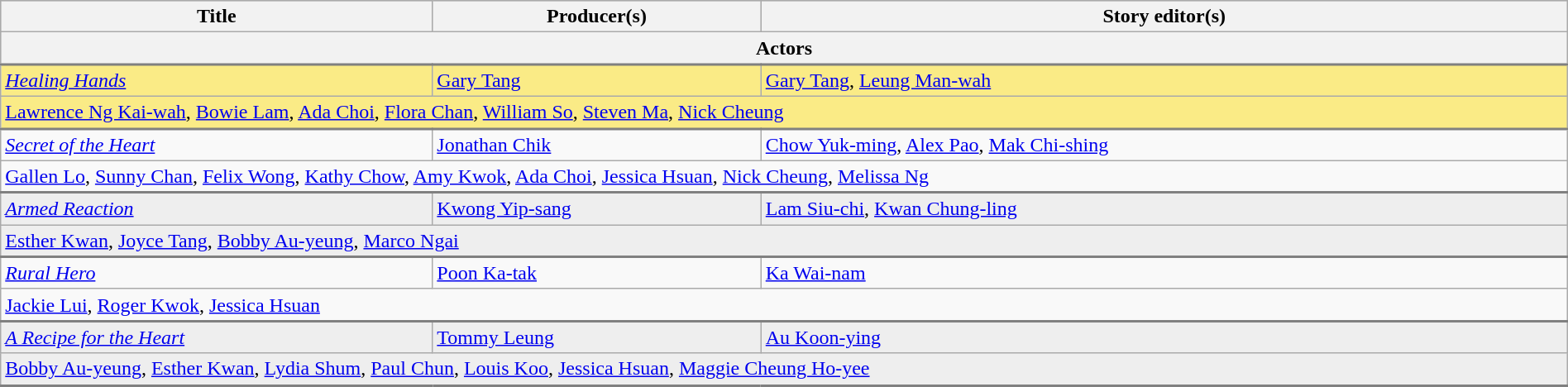<table class="wikitable" border="1" width="100%">
<tr style="background:#bebebe">
<th>Title</th>
<th>Producer(s)</th>
<th>Story editor(s)</th>
</tr>
<tr style="background:#bebebe">
<th colspan="3" style="border-bottom:2px solid grey">Actors</th>
</tr>
<tr style="background:#FAEB86">
<td><em><a href='#'>Healing Hands</a></em></td>
<td><a href='#'>Gary Tang</a></td>
<td><a href='#'>Gary Tang</a>, <a href='#'>Leung Man-wah</a></td>
</tr>
<tr style="background:#FAEB86">
<td colspan="3" style="border-bottom:2px solid grey"><a href='#'>Lawrence Ng Kai-wah</a>, <a href='#'>Bowie Lam</a>, <a href='#'>Ada Choi</a>, <a href='#'>Flora Chan</a>, <a href='#'>William So</a>, <a href='#'>Steven Ma</a>, <a href='#'>Nick Cheung</a></td>
</tr>
<tr>
<td><em><a href='#'>Secret of the Heart</a></em></td>
<td><a href='#'>Jonathan Chik</a></td>
<td><a href='#'>Chow Yuk-ming</a>, <a href='#'>Alex Pao</a>, <a href='#'>Mak Chi-shing</a></td>
</tr>
<tr>
<td colspan="3" style="border-bottom:2px solid grey"><a href='#'>Gallen Lo</a>, <a href='#'>Sunny Chan</a>, <a href='#'>Felix Wong</a>, <a href='#'>Kathy Chow</a>, <a href='#'>Amy Kwok</a>, <a href='#'>Ada Choi</a>, <a href='#'>Jessica Hsuan</a>, <a href='#'>Nick Cheung</a>, <a href='#'>Melissa Ng</a></td>
</tr>
<tr style="background:#EEEEEE">
<td><em><a href='#'>Armed Reaction</a></em></td>
<td><a href='#'>Kwong Yip-sang</a></td>
<td><a href='#'>Lam Siu-chi</a>, <a href='#'>Kwan Chung-ling</a></td>
</tr>
<tr style="background:#EEEEEE">
<td colspan="3" style="border-bottom:2px solid grey"><a href='#'>Esther Kwan</a>, <a href='#'>Joyce Tang</a>, <a href='#'>Bobby Au-yeung</a>, <a href='#'>Marco Ngai</a></td>
</tr>
<tr>
<td><em><a href='#'>Rural Hero</a></em></td>
<td><a href='#'>Poon Ka-tak</a></td>
<td><a href='#'>Ka Wai-nam</a></td>
</tr>
<tr>
<td colspan="3" style="border-bottom:2px solid grey"><a href='#'>Jackie Lui</a>, <a href='#'>Roger Kwok</a>, <a href='#'>Jessica Hsuan</a></td>
</tr>
<tr style="background:#EEEEEE">
<td><em><a href='#'>A Recipe for the Heart</a></em></td>
<td><a href='#'>Tommy Leung</a></td>
<td><a href='#'>Au Koon-ying</a></td>
</tr>
<tr style="background:#EEEEEE">
<td colspan="3" style="border-bottom:2px solid grey"><a href='#'>Bobby Au-yeung</a>, <a href='#'>Esther Kwan</a>, <a href='#'>Lydia Shum</a>, <a href='#'>Paul Chun</a>, <a href='#'>Louis Koo</a>, <a href='#'>Jessica Hsuan</a>, <a href='#'>Maggie Cheung Ho-yee</a></td>
</tr>
</table>
